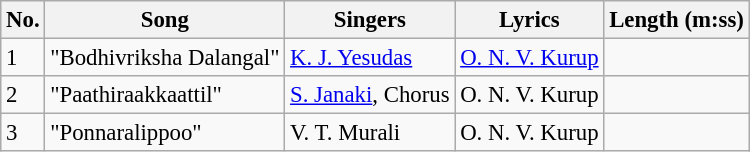<table class="wikitable" style="font-size:95%;">
<tr>
<th>No.</th>
<th>Song</th>
<th>Singers</th>
<th>Lyrics</th>
<th>Length (m:ss)</th>
</tr>
<tr>
<td>1</td>
<td>"Bodhivriksha Dalangal"</td>
<td><a href='#'>K. J. Yesudas</a></td>
<td><a href='#'>O. N. V. Kurup</a></td>
<td></td>
</tr>
<tr>
<td>2</td>
<td>"Paathiraakkaattil"</td>
<td><a href='#'>S. Janaki</a>, Chorus</td>
<td>O. N. V. Kurup</td>
<td></td>
</tr>
<tr>
<td>3</td>
<td>"Ponnaralippoo"</td>
<td>V. T. Murali</td>
<td>O. N. V. Kurup</td>
<td></td>
</tr>
</table>
